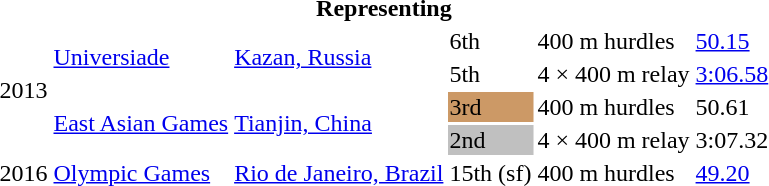<table>
<tr>
<th colspan="6">Representing </th>
</tr>
<tr>
<td rowspan=4>2013</td>
<td rowspan=2><a href='#'>Universiade</a></td>
<td rowspan=2><a href='#'>Kazan, Russia</a></td>
<td>6th</td>
<td>400 m hurdles</td>
<td><a href='#'>50.15</a></td>
</tr>
<tr>
<td>5th</td>
<td>4 × 400 m relay</td>
<td><a href='#'>3:06.58</a></td>
</tr>
<tr>
<td rowspan=2><a href='#'>East Asian Games</a></td>
<td rowspan=2><a href='#'>Tianjin, China</a></td>
<td bgcolor=cc9966>3rd</td>
<td>400 m hurdles</td>
<td>50.61</td>
</tr>
<tr>
<td bgcolor=silver>2nd</td>
<td>4 × 400 m relay</td>
<td>3:07.32</td>
</tr>
<tr>
<td>2016</td>
<td><a href='#'>Olympic Games</a></td>
<td><a href='#'>Rio de Janeiro, Brazil</a></td>
<td>15th (sf)</td>
<td>400 m hurdles</td>
<td><a href='#'>49.20</a></td>
</tr>
</table>
